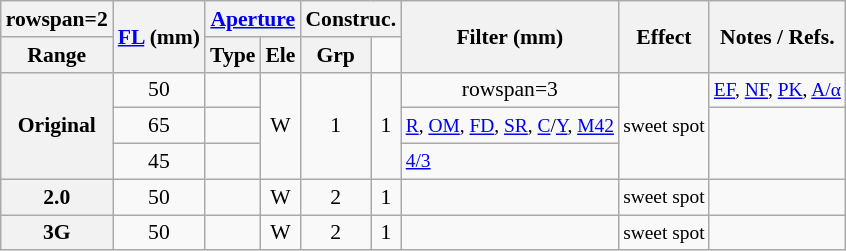<table class="wikitable" style="font-size:90%;text-align:center;">
<tr>
<th>rowspan=2 </th>
<th rowspan=2><a href='#'>FL</a> (mm)</th>
<th colspan=2><a href='#'>Aperture</a></th>
<th colspan=2>Construc.</th>
<th rowspan=2>Filter (mm)</th>
<th rowspan=2>Effect</th>
<th rowspan=2>Notes / Refs.</th>
</tr>
<tr>
<th>Range</th>
<th>Type</th>
<th>Ele</th>
<th>Grp<br></th>
</tr>
<tr>
<th rowspan=3>Original</th>
<td>50</td>
<td></td>
<td rowspan=3>W</td>
<td rowspan=3>1</td>
<td rowspan=3>1</td>
<td>rowspan=3 </td>
<td rowspan=3 style="font-size:90%;text-align:left;">sweet spot</td>
<td style="font-size:90%;text-align:left;"><a href='#'>EF</a>, <a href='#'>NF</a>, <a href='#'>PK</a>, <a href='#'>A/α</a></td>
</tr>
<tr>
<td>65</td>
<td></td>
<td style="font-size:90%;text-align:left;"><a href='#'>R</a>, <a href='#'>OM</a>, <a href='#'>FD</a>, <a href='#'>SR</a>, <a href='#'>C</a>/<a href='#'>Y</a>, <a href='#'>M42</a></td>
</tr>
<tr>
<td>45</td>
<td></td>
<td style="font-size:90%;text-align:left;"><a href='#'>4/3</a></td>
</tr>
<tr>
<th>2.0</th>
<td>50</td>
<td></td>
<td>W</td>
<td>2</td>
<td>1</td>
<td></td>
<td style="font-size:90%;text-align:left;">sweet spot</td>
<td style="font-size:90%;text-align:left;"></td>
</tr>
<tr>
<th>3G</th>
<td>50</td>
<td></td>
<td>W</td>
<td>2</td>
<td>1</td>
<td></td>
<td style="font-size:90%;text-align:left;">sweet spot</td>
<td style="font-size:90%;text-align:left;"></td>
</tr>
</table>
